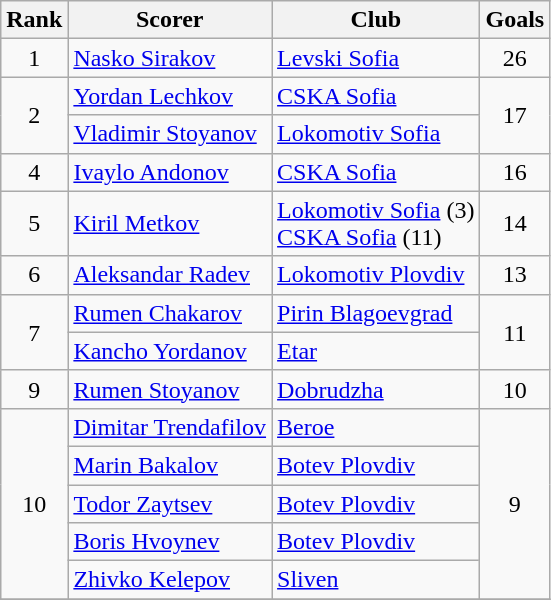<table class="wikitable" style="text-align:center">
<tr>
<th>Rank</th>
<th>Scorer</th>
<th>Club</th>
<th>Goals</th>
</tr>
<tr>
<td rowspan="1">1</td>
<td align="left"> <a href='#'>Nasko Sirakov</a></td>
<td align="left"><a href='#'>Levski Sofia</a></td>
<td rowspan="1">26</td>
</tr>
<tr>
<td rowspan="2">2</td>
<td align="left"> <a href='#'>Yordan Lechkov</a></td>
<td align="left"><a href='#'>CSKA Sofia</a></td>
<td rowspan="2">17</td>
</tr>
<tr>
<td align="left"> <a href='#'>Vladimir Stoyanov</a></td>
<td align="left"><a href='#'>Lokomotiv Sofia</a></td>
</tr>
<tr>
<td rowspan="1">4</td>
<td align="left"> <a href='#'>Ivaylo Andonov</a></td>
<td align="left"><a href='#'>CSKA Sofia</a></td>
<td rowspan="1">16</td>
</tr>
<tr>
<td rowspan="1">5</td>
<td align="left"> <a href='#'>Kiril Metkov</a></td>
<td align="left"><a href='#'>Lokomotiv Sofia</a> (3)<br><a href='#'>CSKA Sofia</a> (11)</td>
<td rowspan="1">14</td>
</tr>
<tr>
<td rowspan="1">6</td>
<td align="left"> <a href='#'>Aleksandar Radev</a></td>
<td align="left"><a href='#'>Lokomotiv Plovdiv</a></td>
<td rowspan="1">13</td>
</tr>
<tr>
<td rowspan="2">7</td>
<td align="left"> <a href='#'>Rumen Chakarov</a></td>
<td align="left"><a href='#'>Pirin Blagoevgrad</a></td>
<td rowspan="2">11</td>
</tr>
<tr>
<td align="left"> <a href='#'>Kancho Yordanov</a></td>
<td align="left"><a href='#'>Etar</a></td>
</tr>
<tr>
<td rowspan="1">9</td>
<td align="left"> <a href='#'>Rumen Stoyanov</a></td>
<td align="left"><a href='#'>Dobrudzha</a></td>
<td rowspan="1">10</td>
</tr>
<tr>
<td rowspan="5">10</td>
<td align="left"> <a href='#'>Dimitar Trendafilov</a></td>
<td align="left"><a href='#'>Beroe</a></td>
<td rowspan="5">9</td>
</tr>
<tr>
<td align="left"> <a href='#'>Marin Bakalov</a></td>
<td align="left"><a href='#'>Botev Plovdiv</a></td>
</tr>
<tr>
<td align="left"> <a href='#'>Todor Zaytsev</a></td>
<td align="left"><a href='#'>Botev Plovdiv</a></td>
</tr>
<tr>
<td align="left"> <a href='#'>Boris Hvoynev</a></td>
<td align="left"><a href='#'>Botev Plovdiv</a></td>
</tr>
<tr>
<td align="left"> <a href='#'>Zhivko Kelepov</a></td>
<td align="left"><a href='#'>Sliven</a></td>
</tr>
<tr>
</tr>
</table>
